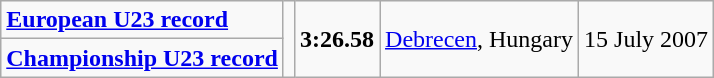<table class="wikitable">
<tr>
<td><strong><a href='#'>European U23 record</a></strong></td>
<td rowspan=2></td>
<td rowspan=2><strong>3:26.58</strong></td>
<td rowspan=2><a href='#'>Debrecen</a>, Hungary</td>
<td rowspan=2>15 July 2007</td>
</tr>
<tr>
<td><strong><a href='#'>Championship U23 record</a></strong></td>
</tr>
</table>
